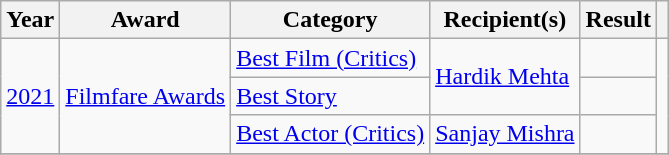<table class="wikitable plainrowheaders sortable">
<tr>
<th>Year</th>
<th>Award</th>
<th>Category</th>
<th>Recipient(s)</th>
<th>Result</th>
<th></th>
</tr>
<tr>
<td rowspan="3"><a href='#'>2021</a></td>
<td rowspan="3"><a href='#'>Filmfare Awards</a></td>
<td><a href='#'>Best Film (Critics)</a></td>
<td rowspan="2"><a href='#'>Hardik Mehta</a></td>
<td></td>
<td rowspan="3"></td>
</tr>
<tr>
<td><a href='#'>Best Story</a></td>
<td></td>
</tr>
<tr>
<td><a href='#'>Best Actor (Critics)</a></td>
<td><a href='#'>Sanjay Mishra</a></td>
<td></td>
</tr>
<tr>
</tr>
</table>
